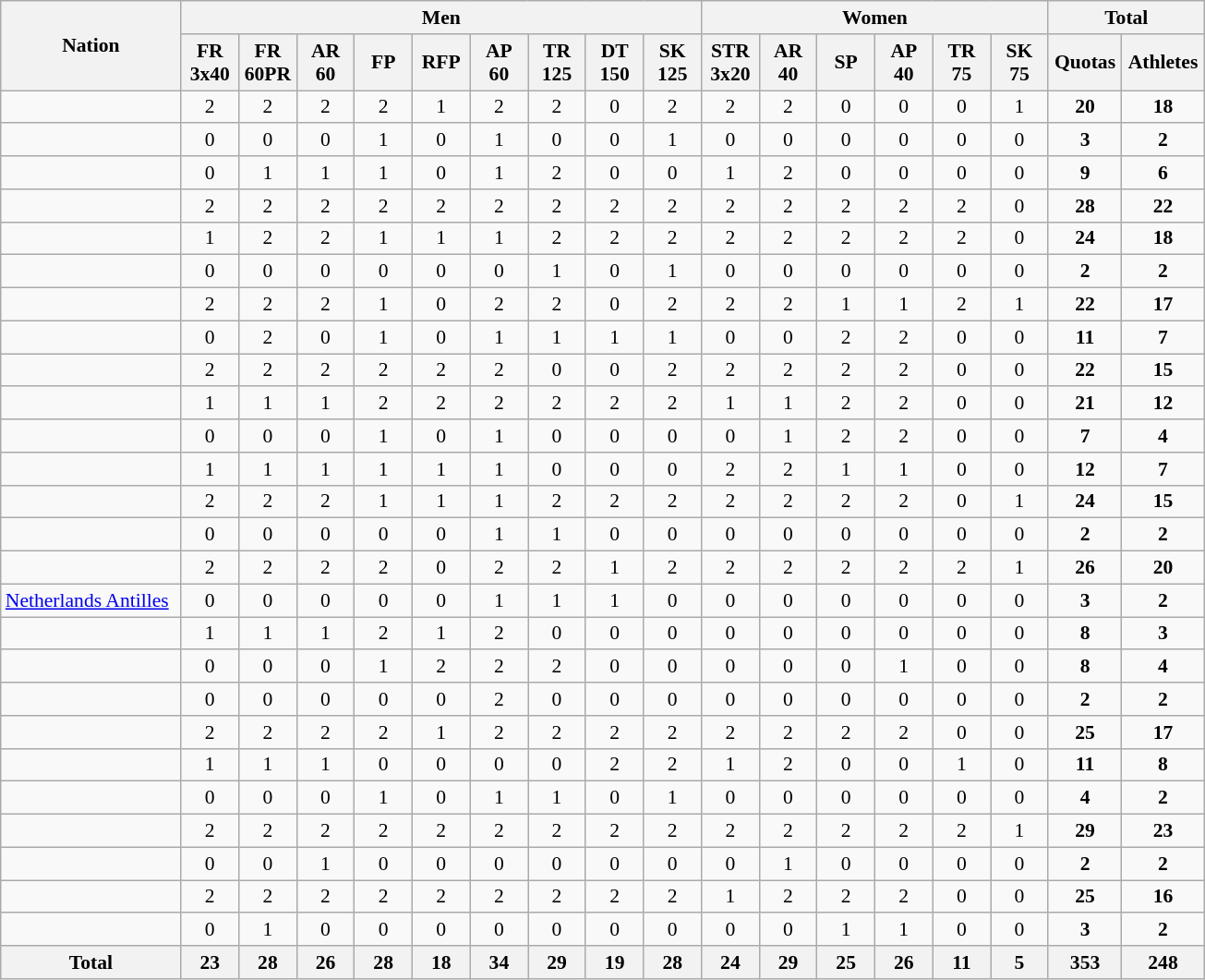<table class="wikitable" width=870 style="text-align:center; font-size:90%">
<tr>
<th rowspan="2" align="left">Nation</th>
<th colspan="9">Men</th>
<th colspan="6">Women</th>
<th colspan="2">Total</th>
</tr>
<tr>
<th width=35>FR 3x40</th>
<th width=35>FR 60PR</th>
<th width=35>AR 60</th>
<th width=35>FP</th>
<th width=35>RFP</th>
<th width=35>AP 60</th>
<th width=35>TR 125</th>
<th width=35>DT 150</th>
<th width=35>SK 125</th>
<th width=35>STR 3x20</th>
<th width=35>AR 40</th>
<th width=35>SP</th>
<th width=35>AP 40</th>
<th width=35>TR 75</th>
<th width=35>SK 75</th>
<th>Quotas</th>
<th>Athletes</th>
</tr>
<tr>
<td align="left"></td>
<td>2</td>
<td>2</td>
<td>2</td>
<td>2</td>
<td>1</td>
<td>2</td>
<td>2</td>
<td>0</td>
<td>2</td>
<td>2</td>
<td>2</td>
<td>0</td>
<td>0</td>
<td>0</td>
<td>1</td>
<td><strong>20</strong></td>
<td><strong>18</strong></td>
</tr>
<tr>
<td align="left"></td>
<td>0</td>
<td>0</td>
<td>0</td>
<td>1</td>
<td>0</td>
<td>1</td>
<td>0</td>
<td>0</td>
<td>1</td>
<td>0</td>
<td>0</td>
<td>0</td>
<td>0</td>
<td>0</td>
<td>0</td>
<td><strong>3</strong></td>
<td><strong>2</strong></td>
</tr>
<tr>
<td align="left"></td>
<td>0</td>
<td>1</td>
<td>1</td>
<td>1</td>
<td>0</td>
<td>1</td>
<td>2</td>
<td>0</td>
<td>0</td>
<td>1</td>
<td>2</td>
<td>0</td>
<td>0</td>
<td>0</td>
<td>0</td>
<td><strong>9</strong></td>
<td><strong>6</strong></td>
</tr>
<tr>
<td align="left"></td>
<td>2</td>
<td>2</td>
<td>2</td>
<td>2</td>
<td>2</td>
<td>2</td>
<td>2</td>
<td>2</td>
<td>2</td>
<td>2</td>
<td>2</td>
<td>2</td>
<td>2</td>
<td>2</td>
<td>0</td>
<td><strong>28</strong></td>
<td><strong>22</strong></td>
</tr>
<tr>
<td align="left"></td>
<td>1</td>
<td>2</td>
<td>2</td>
<td>1</td>
<td>1</td>
<td>1</td>
<td>2</td>
<td>2</td>
<td>2</td>
<td>2</td>
<td>2</td>
<td>2</td>
<td>2</td>
<td>2</td>
<td>0</td>
<td><strong>24</strong></td>
<td><strong>18</strong></td>
</tr>
<tr>
<td align="left"></td>
<td>0</td>
<td>0</td>
<td>0</td>
<td>0</td>
<td>0</td>
<td>0</td>
<td>1</td>
<td>0</td>
<td>1</td>
<td>0</td>
<td>0</td>
<td>0</td>
<td>0</td>
<td>0</td>
<td>0</td>
<td><strong>2</strong></td>
<td><strong>2</strong></td>
</tr>
<tr>
<td align="left"></td>
<td>2</td>
<td>2</td>
<td>2</td>
<td>1</td>
<td>0</td>
<td>2</td>
<td>2</td>
<td>0</td>
<td>2</td>
<td>2</td>
<td>2</td>
<td>1</td>
<td>1</td>
<td>2</td>
<td>1</td>
<td><strong>22</strong></td>
<td><strong>17</strong></td>
</tr>
<tr>
<td align="left"></td>
<td>0</td>
<td>2</td>
<td>0</td>
<td>1</td>
<td>0</td>
<td>1</td>
<td>1</td>
<td>1</td>
<td>1</td>
<td>0</td>
<td>0</td>
<td>2</td>
<td>2</td>
<td>0</td>
<td>0</td>
<td><strong>11</strong></td>
<td><strong>7</strong></td>
</tr>
<tr>
<td align="left"></td>
<td>2</td>
<td>2</td>
<td>2</td>
<td>2</td>
<td>2</td>
<td>2</td>
<td>0</td>
<td>0</td>
<td>2</td>
<td>2</td>
<td>2</td>
<td>2</td>
<td>2</td>
<td>0</td>
<td>0</td>
<td><strong>22</strong></td>
<td><strong>15</strong></td>
</tr>
<tr>
<td align="left"></td>
<td>1</td>
<td>1</td>
<td>1</td>
<td>2</td>
<td>2</td>
<td>2</td>
<td>2</td>
<td>2</td>
<td>2</td>
<td>1</td>
<td>1</td>
<td>2</td>
<td>2</td>
<td>0</td>
<td>0</td>
<td><strong>21</strong></td>
<td><strong>12</strong></td>
</tr>
<tr>
<td align="left"></td>
<td>0</td>
<td>0</td>
<td>0</td>
<td>1</td>
<td>0</td>
<td>1</td>
<td>0</td>
<td>0</td>
<td>0</td>
<td>0</td>
<td>1</td>
<td>2</td>
<td>2</td>
<td>0</td>
<td>0</td>
<td><strong>7</strong></td>
<td><strong>4</strong></td>
</tr>
<tr>
<td align="left"></td>
<td>1</td>
<td>1</td>
<td>1</td>
<td>1</td>
<td>1</td>
<td>1</td>
<td>0</td>
<td>0</td>
<td>0</td>
<td>2</td>
<td>2</td>
<td>1</td>
<td>1</td>
<td>0</td>
<td>0</td>
<td><strong>12</strong></td>
<td><strong>7</strong></td>
</tr>
<tr>
<td align="left"></td>
<td>2</td>
<td>2</td>
<td>2</td>
<td>1</td>
<td>1</td>
<td>1</td>
<td>2</td>
<td>2</td>
<td>2</td>
<td>2</td>
<td>2</td>
<td>2</td>
<td>2</td>
<td>0</td>
<td>1</td>
<td><strong>24</strong></td>
<td><strong>15</strong></td>
</tr>
<tr>
<td align="left"></td>
<td>0</td>
<td>0</td>
<td>0</td>
<td>0</td>
<td>0</td>
<td>1</td>
<td>1</td>
<td>0</td>
<td>0</td>
<td>0</td>
<td>0</td>
<td>0</td>
<td>0</td>
<td>0</td>
<td>0</td>
<td><strong>2</strong></td>
<td><strong>2</strong></td>
</tr>
<tr>
<td align="left"></td>
<td>2</td>
<td>2</td>
<td>2</td>
<td>2</td>
<td>0</td>
<td>2</td>
<td>2</td>
<td>1</td>
<td>2</td>
<td>2</td>
<td>2</td>
<td>2</td>
<td>2</td>
<td>2</td>
<td>1</td>
<td><strong>26</strong></td>
<td><strong>20</strong></td>
</tr>
<tr>
<td align="left"> <a href='#'>Netherlands Antilles</a></td>
<td>0</td>
<td>0</td>
<td>0</td>
<td>0</td>
<td>0</td>
<td>1</td>
<td>1</td>
<td>1</td>
<td>0</td>
<td>0</td>
<td>0</td>
<td>0</td>
<td>0</td>
<td>0</td>
<td>0</td>
<td><strong>3</strong></td>
<td><strong>2</strong></td>
</tr>
<tr>
<td align="left"></td>
<td>1</td>
<td>1</td>
<td>1</td>
<td>2</td>
<td>1</td>
<td>2</td>
<td>0</td>
<td>0</td>
<td>0</td>
<td>0</td>
<td>0</td>
<td>0</td>
<td>0</td>
<td>0</td>
<td>0</td>
<td><strong>8</strong></td>
<td><strong>3</strong></td>
</tr>
<tr>
<td align="left"></td>
<td>0</td>
<td>0</td>
<td>0</td>
<td>1</td>
<td>2</td>
<td>2</td>
<td>2</td>
<td>0</td>
<td>0</td>
<td>0</td>
<td>0</td>
<td>0</td>
<td>1</td>
<td>0</td>
<td>0</td>
<td><strong>8</strong></td>
<td><strong>4</strong></td>
</tr>
<tr>
<td align="left"></td>
<td>0</td>
<td>0</td>
<td>0</td>
<td>0</td>
<td>0</td>
<td>2</td>
<td>0</td>
<td>0</td>
<td>0</td>
<td>0</td>
<td>0</td>
<td>0</td>
<td>0</td>
<td>0</td>
<td>0</td>
<td><strong>2</strong></td>
<td><strong>2</strong></td>
</tr>
<tr>
<td align="left"></td>
<td>2</td>
<td>2</td>
<td>2</td>
<td>2</td>
<td>1</td>
<td>2</td>
<td>2</td>
<td>2</td>
<td>2</td>
<td>2</td>
<td>2</td>
<td>2</td>
<td>2</td>
<td>0</td>
<td>0</td>
<td><strong>25</strong></td>
<td><strong>17</strong></td>
</tr>
<tr>
<td align="left"></td>
<td>1</td>
<td>1</td>
<td>1</td>
<td>0</td>
<td>0</td>
<td>0</td>
<td>0</td>
<td>2</td>
<td>2</td>
<td>1</td>
<td>2</td>
<td>0</td>
<td>0</td>
<td>1</td>
<td>0</td>
<td><strong>11</strong></td>
<td><strong>8</strong></td>
</tr>
<tr>
<td align="left"></td>
<td>0</td>
<td>0</td>
<td>0</td>
<td>1</td>
<td>0</td>
<td>1</td>
<td>1</td>
<td>0</td>
<td>1</td>
<td>0</td>
<td>0</td>
<td>0</td>
<td>0</td>
<td>0</td>
<td>0</td>
<td><strong>4</strong></td>
<td><strong>2</strong></td>
</tr>
<tr>
<td align="left"></td>
<td>2</td>
<td>2</td>
<td>2</td>
<td>2</td>
<td>2</td>
<td>2</td>
<td>2</td>
<td>2</td>
<td>2</td>
<td>2</td>
<td>2</td>
<td>2</td>
<td>2</td>
<td>2</td>
<td>1</td>
<td><strong>29</strong></td>
<td><strong>23</strong></td>
</tr>
<tr>
<td align="left"></td>
<td>0</td>
<td>0</td>
<td>1</td>
<td>0</td>
<td>0</td>
<td>0</td>
<td>0</td>
<td>0</td>
<td>0</td>
<td>0</td>
<td>1</td>
<td>0</td>
<td>0</td>
<td>0</td>
<td>0</td>
<td><strong>2</strong></td>
<td><strong>2</strong></td>
</tr>
<tr>
<td align="left"></td>
<td>2</td>
<td>2</td>
<td>2</td>
<td>2</td>
<td>2</td>
<td>2</td>
<td>2</td>
<td>2</td>
<td>2</td>
<td>1</td>
<td>2</td>
<td>2</td>
<td>2</td>
<td>0</td>
<td>0</td>
<td><strong>25</strong></td>
<td><strong>16</strong></td>
</tr>
<tr>
<td align="left"></td>
<td>0</td>
<td>1</td>
<td>0</td>
<td>0</td>
<td>0</td>
<td>0</td>
<td>0</td>
<td>0</td>
<td>0</td>
<td>0</td>
<td>0</td>
<td>1</td>
<td>1</td>
<td>0</td>
<td>0</td>
<td><strong>3</strong></td>
<td><strong>2</strong></td>
</tr>
<tr>
<th>Total</th>
<th>23</th>
<th>28</th>
<th>26</th>
<th>28</th>
<th>18</th>
<th>34</th>
<th>29</th>
<th>19</th>
<th>28</th>
<th>24</th>
<th>29</th>
<th>25</th>
<th>26</th>
<th>11</th>
<th>5</th>
<th>353</th>
<th>248</th>
</tr>
</table>
